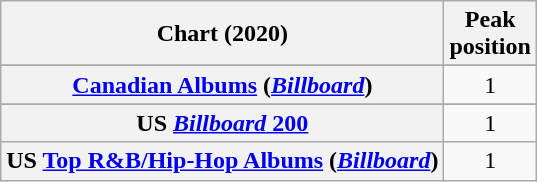<table class="wikitable sortable plainrowheaders" style="text-align:center">
<tr>
<th scope="col">Chart (2020)</th>
<th scope="col">Peak<br>position</th>
</tr>
<tr>
</tr>
<tr>
</tr>
<tr>
</tr>
<tr>
</tr>
<tr>
<th scope="row"><a href='#'>Canadian Albums</a> (<em><a href='#'>Billboard</a></em>)</th>
<td>1</td>
</tr>
<tr>
</tr>
<tr>
</tr>
<tr>
</tr>
<tr>
</tr>
<tr>
</tr>
<tr>
</tr>
<tr>
</tr>
<tr>
</tr>
<tr>
</tr>
<tr>
</tr>
<tr>
</tr>
<tr>
<th scope="row">US <a href='#'><em>Billboard</em> 200</a></th>
<td>1</td>
</tr>
<tr>
<th scope="row">US <a href='#'>Top R&B/Hip-Hop Albums</a> (<em><a href='#'>Billboard</a></em>)</th>
<td>1</td>
</tr>
</table>
